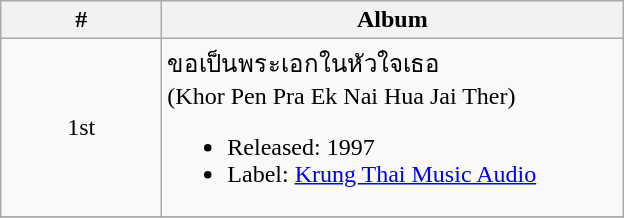<table class="wikitable">
<tr>
<th width="100">#</th>
<th width="300">Album</th>
</tr>
<tr>
<td style="text-align:center;">1st</td>
<td>ขอเป็นพระเอกในหัวใจเธอ<br>(Khor Pen Pra Ek Nai Hua Jai Ther)<ul><li>Released: 1997</li><li>Label: <a href='#'>Krung Thai Music Audio</a></li></ul></td>
</tr>
<tr>
</tr>
</table>
